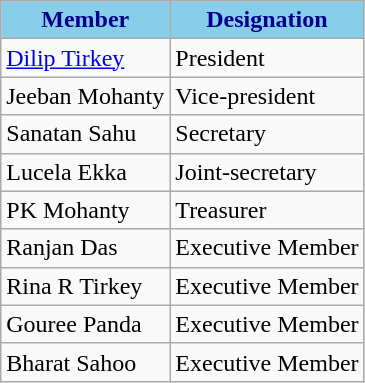<table class="wikitable sortable mw-collapsible">
<tr>
<th style="background: skyblue; color:darkblue" align="center">Member</th>
<th style="background: skyblue; color:darkblue" align="center">Designation</th>
</tr>
<tr>
<td><a href='#'>Dilip Tirkey</a></td>
<td>President</td>
</tr>
<tr>
<td>Jeeban Mohanty</td>
<td>Vice-president</td>
</tr>
<tr>
<td>Sanatan Sahu</td>
<td>Secretary</td>
</tr>
<tr>
<td>Lucela Ekka</td>
<td>Joint-secretary</td>
</tr>
<tr>
<td>PK Mohanty</td>
<td>Treasurer</td>
</tr>
<tr>
<td>Ranjan Das</td>
<td>Executive Member</td>
</tr>
<tr>
<td>Rina R Tirkey</td>
<td>Executive Member</td>
</tr>
<tr>
<td>Gouree Panda</td>
<td>Executive Member</td>
</tr>
<tr>
<td>Bharat Sahoo</td>
<td>Executive Member</td>
</tr>
</table>
